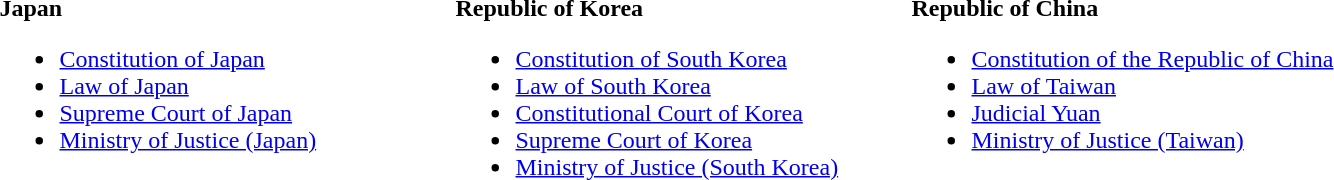<table>
<tr valign=top>
<td width=300><strong>Japan</strong><br><ul><li><a href='#'>Constitution of Japan</a></li><li><a href='#'>Law of Japan</a></li><li><a href='#'>Supreme Court of Japan</a></li><li><a href='#'>Ministry of Justice (Japan)</a></li></ul></td>
<td width=300><strong>Republic of Korea</strong><br><ul><li><a href='#'>Constitution of South Korea</a></li><li><a href='#'>Law of South Korea</a></li><li><a href='#'>Constitutional Court of Korea</a></li><li><a href='#'>Supreme Court of Korea</a></li><li><a href='#'>Ministry of Justice (South Korea)</a></li></ul></td>
<td width=300><strong>Republic of China</strong><br><ul><li><a href='#'>Constitution of the Republic of China</a></li><li><a href='#'>Law of Taiwan</a></li><li><a href='#'>Judicial Yuan</a></li><li><a href='#'>Ministry of Justice (Taiwan)</a></li></ul></td>
</tr>
</table>
